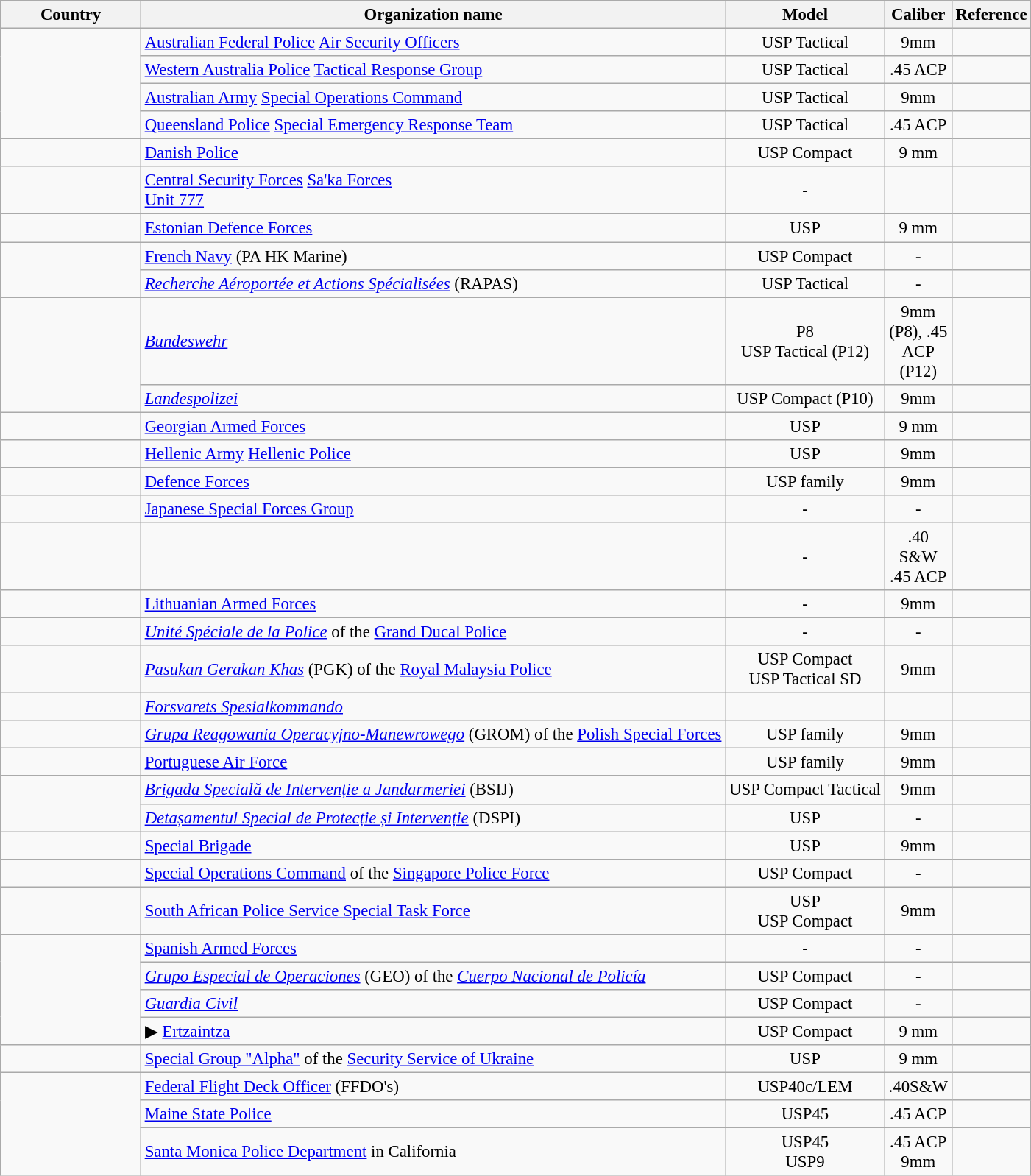<table class="wikitable" style="font-size: 95%;">
<tr>
<th width="120px">Country</th>
<th>Organization name</th>
<th>Model</th>
<th width="50px">Caliber</th>
<th>Reference</th>
</tr>
<tr>
<td rowspan="4"></td>
<td><a href='#'>Australian Federal Police</a> <a href='#'>Air Security Officers</a></td>
<td align="center">USP Tactical</td>
<td align="center">9mm</td>
<td align="center"></td>
</tr>
<tr>
<td><a href='#'>Western Australia Police</a> <a href='#'>Tactical Response Group</a></td>
<td align="center">USP Tactical</td>
<td align="center">.45 ACP</td>
<td align="center"></td>
</tr>
<tr>
<td><a href='#'>Australian Army</a> <a href='#'>Special Operations Command</a></td>
<td align="center">USP Tactical</td>
<td align="center">9mm</td>
<td align="center"></td>
</tr>
<tr>
<td><a href='#'>Queensland Police</a> <a href='#'>Special Emergency Response Team</a></td>
<td align="center">USP Tactical</td>
<td align="center">.45 ACP</td>
<td align="center"></td>
</tr>
<tr>
<td></td>
<td><a href='#'>Danish Police</a></td>
<td align="center">USP Compact</td>
<td align="center">9 mm</td>
<td align="center"></td>
</tr>
<tr>
<td></td>
<td><a href='#'>Central Security Forces</a> <a href='#'>Sa'ka Forces</a><br><a href='#'>Unit 777</a></td>
<td align="center">-</td>
<td align="center"></td>
<td align="center"></td>
</tr>
<tr>
<td></td>
<td><a href='#'>Estonian Defence Forces</a></td>
<td align="center">USP</td>
<td align="center">9 mm</td>
<td align="center"></td>
</tr>
<tr>
<td rowspan="2"></td>
<td><a href='#'>French Navy</a> (PA HK Marine)</td>
<td align="center">USP Compact</td>
<td align="center">-</td>
<td align="center"></td>
</tr>
<tr>
<td><em><a href='#'>Recherche Aéroportée et Actions Spécialisées</a></em> (RAPAS)</td>
<td align="center">USP Tactical</td>
<td align="center">-</td>
<td align="center"></td>
</tr>
<tr>
<td rowspan="2"></td>
<td><em><a href='#'>Bundeswehr</a></em></td>
<td align="center">P8<br>USP Tactical (P12)</td>
<td align="center">9mm (P8), .45 ACP (P12)</td>
<td align="center"></td>
</tr>
<tr>
<td><em><a href='#'>Landespolizei</a></em></td>
<td align="center">USP Compact (P10)</td>
<td align="center">9mm</td>
<td align="center"></td>
</tr>
<tr>
<td></td>
<td><a href='#'>Georgian Armed Forces</a></td>
<td align="center">USP</td>
<td align="center">9 mm</td>
<td align="center"></td>
</tr>
<tr>
<td></td>
<td><a href='#'>Hellenic Army</a> <a href='#'>Hellenic Police</a></td>
<td align="center">USP</td>
<td align="center">9mm</td>
<td align="center"></td>
</tr>
<tr>
<td></td>
<td><a href='#'>Defence Forces</a></td>
<td align="center">USP family</td>
<td align="center">9mm</td>
<td align="center"></td>
</tr>
<tr>
<td></td>
<td><a href='#'>Japanese Special Forces Group</a></td>
<td align="center">-</td>
<td align="center">-</td>
<td align="center"></td>
</tr>
<tr>
<td></td>
<td></td>
<td align="center">-</td>
<td align="center">.40 S&W<br>.45 ACP</td>
<td align="center"></td>
</tr>
<tr>
<td></td>
<td><a href='#'>Lithuanian Armed Forces</a></td>
<td align="center">-</td>
<td align="center">9mm</td>
<td align="center"></td>
</tr>
<tr>
<td></td>
<td><em><a href='#'>Unité Spéciale de la Police</a></em> of the <a href='#'>Grand Ducal Police</a></td>
<td align="center">-</td>
<td align="center">-</td>
<td align="center"></td>
</tr>
<tr>
<td></td>
<td><em><a href='#'>Pasukan Gerakan Khas</a></em> (PGK) of the <a href='#'>Royal Malaysia Police</a></td>
<td align="center">USP Compact<br>USP Tactical SD</td>
<td align="center">9mm</td>
<td align="center"></td>
</tr>
<tr>
<td></td>
<td><em><a href='#'>Forsvarets Spesialkommando</a></em></td>
<td></td>
<td></td>
<td align="center"></td>
</tr>
<tr>
<td></td>
<td><em><a href='#'>Grupa Reagowania Operacyjno-Manewrowego</a></em> (GROM) of the <a href='#'>Polish Special Forces</a></td>
<td align="center">USP family</td>
<td align="center">9mm</td>
<td align="center"></td>
</tr>
<tr>
<td></td>
<td><a href='#'>Portuguese Air Force</a></td>
<td align="center">USP family</td>
<td align="center">9mm</td>
<td align="center"></td>
</tr>
<tr>
<td rowspan="2"></td>
<td><em><a href='#'>Brigada Specială de Intervenție a Jandarmeriei</a></em> (BSIJ)</td>
<td align="center">USP Compact Tactical</td>
<td align="center">9mm</td>
<td align="center"></td>
</tr>
<tr>
<td><em><a href='#'>Detașamentul Special de Protecție și Intervenție</a></em> (DSPI)</td>
<td align="center">USP</td>
<td align="center">-</td>
<td align="center"></td>
</tr>
<tr>
<td></td>
<td><a href='#'>Special Brigade</a></td>
<td align="center">USP</td>
<td align="center">9mm</td>
<td align="center"></td>
</tr>
<tr>
<td></td>
<td><a href='#'>Special Operations Command</a> of the <a href='#'>Singapore Police Force</a></td>
<td align="center">USP Compact</td>
<td align="center">-</td>
<td align="center"></td>
</tr>
<tr>
<td></td>
<td><a href='#'>South African Police Service Special Task Force</a></td>
<td align="center">USP<br>USP Compact</td>
<td align="center">9mm</td>
<td align="center"></td>
</tr>
<tr>
<td rowspan="4"></td>
<td><a href='#'>Spanish Armed Forces</a></td>
<td align="center">-</td>
<td align="center">-</td>
<td align="center"></td>
</tr>
<tr>
<td><em><a href='#'>Grupo Especial de Operaciones</a></em> (GEO) of the <em><a href='#'>Cuerpo Nacional de Policía</a></em></td>
<td align="center">USP Compact</td>
<td align="center">-</td>
<td align="center"></td>
</tr>
<tr>
<td><em><a href='#'>Guardia Civil</a></em></td>
<td align="center">USP Compact</td>
<td align="center">-</td>
<td align="center"></td>
</tr>
<tr>
<td> ▶ <a href='#'>Ertzaintza</a></td>
<td align="center">USP Compact</td>
<td align="center">9 mm</td>
<td align="center"></td>
</tr>
<tr>
<td></td>
<td><a href='#'>Special Group "Alpha"</a> of the <a href='#'>Security Service of Ukraine</a></td>
<td align="center">USP</td>
<td align="center">9 mm</td>
<td align="center"></td>
</tr>
<tr>
<td rowspan="3"></td>
<td><a href='#'>Federal Flight Deck Officer</a> (FFDO's)</td>
<td align="center">USP40c/LEM</td>
<td align="center">.40S&W</td>
<td align="center"></td>
</tr>
<tr>
<td><a href='#'>Maine State Police</a></td>
<td align="center">USP45</td>
<td align="center">.45 ACP</td>
<td align="center"></td>
</tr>
<tr>
<td><a href='#'>Santa Monica Police Department</a> in California</td>
<td align="center">USP45<br>USP9</td>
<td align="center">.45 ACP<br>9mm</td>
<td align="center"></td>
</tr>
</table>
